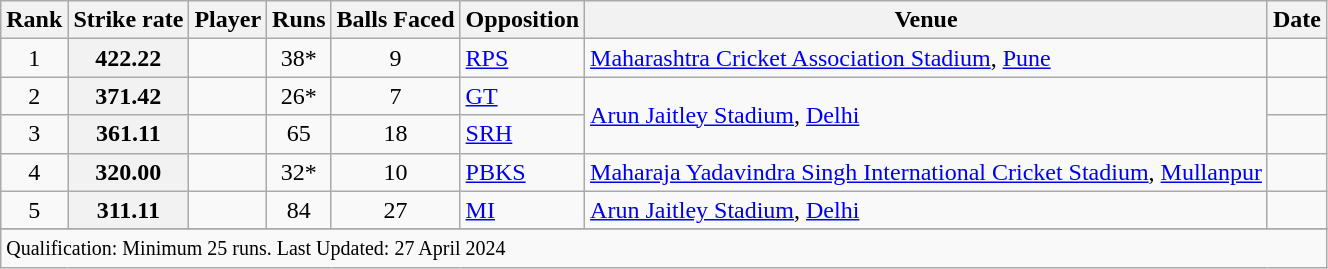<table class="wikitable">
<tr>
<th>Rank</th>
<th>Strike rate</th>
<th>Player</th>
<th>Runs</th>
<th>Balls Faced</th>
<th>Opposition</th>
<th>Venue</th>
<th>Date</th>
</tr>
<tr>
<td align=center>1</td>
<th scope=row style=text-align:center;>422.22</th>
<td></td>
<td align=center>38*</td>
<td align=center>9</td>
<td><a href='#'>RPS</a></td>
<td><a href='#'>Maharashtra Cricket Association Stadium</a>, <a href='#'>Pune</a></td>
<td></td>
</tr>
<tr>
<td align=center>2</td>
<th scope=row style=text-align:center;>371.42</th>
<td></td>
<td align=center>26*</td>
<td align=center>7</td>
<td><a href='#'>GT</a></td>
<td rowspan=2><a href='#'>Arun Jaitley Stadium</a>, <a href='#'>Delhi</a></td>
<td></td>
</tr>
<tr>
<td align=center>3</td>
<th scope=row style=text-align:center;>361.11</th>
<td></td>
<td align=center>65</td>
<td align=center>18</td>
<td><a href='#'>SRH</a></td>
<td></td>
</tr>
<tr>
<td align=center>4</td>
<th scope=row style=text-align:center;>320.00</th>
<td></td>
<td align=center>32*</td>
<td align=center>10</td>
<td><a href='#'>PBKS</a></td>
<td><a href='#'>Maharaja Yadavindra Singh International Cricket Stadium</a>, <a href='#'>Mullanpur</a></td>
<td></td>
</tr>
<tr>
<td align=center>5</td>
<th scope=row style=text-align:center;>311.11</th>
<td></td>
<td align=center>84</td>
<td align=center>27</td>
<td><a href='#'>MI</a></td>
<td><a href='#'>Arun Jaitley Stadium</a>, <a href='#'>Delhi</a></td>
<td></td>
</tr>
<tr>
</tr>
<tr class=sortbottom>
<td colspan=8><small>Qualification: Minimum 25 runs. Last Updated: 27 April 2024</small></td>
</tr>
</table>
